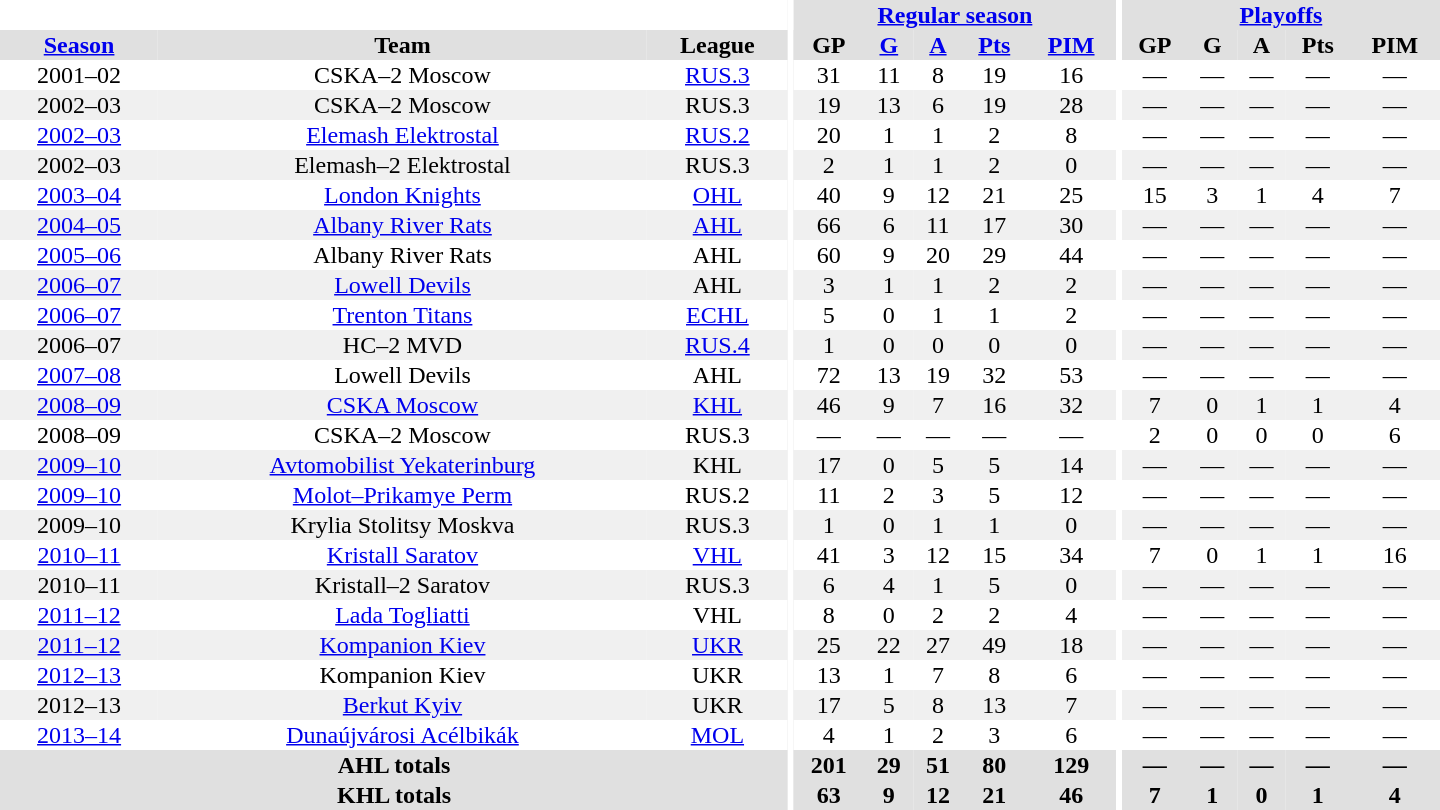<table border="0" cellpadding="1" cellspacing="0" style="text-align:center; width:60em">
<tr bgcolor="#e0e0e0">
<th colspan="3" bgcolor="#ffffff"></th>
<th rowspan="99" bgcolor="#ffffff"></th>
<th colspan="5"><a href='#'>Regular season</a></th>
<th rowspan="99" bgcolor="#ffffff"></th>
<th colspan="5"><a href='#'>Playoffs</a></th>
</tr>
<tr bgcolor="#e0e0e0">
<th><a href='#'>Season</a></th>
<th>Team</th>
<th>League</th>
<th>GP</th>
<th><a href='#'>G</a></th>
<th><a href='#'>A</a></th>
<th><a href='#'>Pts</a></th>
<th><a href='#'>PIM</a></th>
<th>GP</th>
<th>G</th>
<th>A</th>
<th>Pts</th>
<th>PIM</th>
</tr>
<tr>
<td>2001–02</td>
<td>CSKA–2 Moscow</td>
<td><a href='#'>RUS.3</a></td>
<td>31</td>
<td>11</td>
<td>8</td>
<td>19</td>
<td>16</td>
<td>—</td>
<td>—</td>
<td>—</td>
<td>—</td>
<td>—</td>
</tr>
<tr bgcolor="#f0f0f0">
<td>2002–03</td>
<td>CSKA–2 Moscow</td>
<td>RUS.3</td>
<td>19</td>
<td>13</td>
<td>6</td>
<td>19</td>
<td>28</td>
<td>—</td>
<td>—</td>
<td>—</td>
<td>—</td>
<td>—</td>
</tr>
<tr>
<td><a href='#'>2002–03</a></td>
<td><a href='#'>Elemash Elektrostal</a></td>
<td><a href='#'>RUS.2</a></td>
<td>20</td>
<td>1</td>
<td>1</td>
<td>2</td>
<td>8</td>
<td>—</td>
<td>—</td>
<td>—</td>
<td>—</td>
<td>—</td>
</tr>
<tr bgcolor="#f0f0f0">
<td>2002–03</td>
<td>Elemash–2 Elektrostal</td>
<td>RUS.3</td>
<td>2</td>
<td>1</td>
<td>1</td>
<td>2</td>
<td>0</td>
<td>—</td>
<td>—</td>
<td>—</td>
<td>—</td>
<td>—</td>
</tr>
<tr>
<td><a href='#'>2003–04</a></td>
<td><a href='#'>London Knights</a></td>
<td><a href='#'>OHL</a></td>
<td>40</td>
<td>9</td>
<td>12</td>
<td>21</td>
<td>25</td>
<td>15</td>
<td>3</td>
<td>1</td>
<td>4</td>
<td>7</td>
</tr>
<tr bgcolor="#f0f0f0">
<td><a href='#'>2004–05</a></td>
<td><a href='#'>Albany River Rats</a></td>
<td><a href='#'>AHL</a></td>
<td>66</td>
<td>6</td>
<td>11</td>
<td>17</td>
<td>30</td>
<td>—</td>
<td>—</td>
<td>—</td>
<td>—</td>
<td>—</td>
</tr>
<tr>
<td><a href='#'>2005–06</a></td>
<td>Albany River Rats</td>
<td>AHL</td>
<td>60</td>
<td>9</td>
<td>20</td>
<td>29</td>
<td>44</td>
<td>—</td>
<td>—</td>
<td>—</td>
<td>—</td>
<td>—</td>
</tr>
<tr bgcolor="#f0f0f0">
<td><a href='#'>2006–07</a></td>
<td><a href='#'>Lowell Devils</a></td>
<td>AHL</td>
<td>3</td>
<td>1</td>
<td>1</td>
<td>2</td>
<td>2</td>
<td>—</td>
<td>—</td>
<td>—</td>
<td>—</td>
<td>—</td>
</tr>
<tr>
<td><a href='#'>2006–07</a></td>
<td><a href='#'>Trenton Titans</a></td>
<td><a href='#'>ECHL</a></td>
<td>5</td>
<td>0</td>
<td>1</td>
<td>1</td>
<td>2</td>
<td>—</td>
<td>—</td>
<td>—</td>
<td>—</td>
<td>—</td>
</tr>
<tr bgcolor="#f0f0f0">
<td>2006–07</td>
<td>HC–2 MVD</td>
<td><a href='#'>RUS.4</a></td>
<td>1</td>
<td>0</td>
<td>0</td>
<td>0</td>
<td>0</td>
<td>—</td>
<td>—</td>
<td>—</td>
<td>—</td>
<td>—</td>
</tr>
<tr>
<td><a href='#'>2007–08</a></td>
<td>Lowell Devils</td>
<td>AHL</td>
<td>72</td>
<td>13</td>
<td>19</td>
<td>32</td>
<td>53</td>
<td>—</td>
<td>—</td>
<td>—</td>
<td>—</td>
<td>—</td>
</tr>
<tr bgcolor="#f0f0f0">
<td><a href='#'>2008–09</a></td>
<td><a href='#'>CSKA Moscow</a></td>
<td><a href='#'>KHL</a></td>
<td>46</td>
<td>9</td>
<td>7</td>
<td>16</td>
<td>32</td>
<td>7</td>
<td>0</td>
<td>1</td>
<td>1</td>
<td>4</td>
</tr>
<tr>
<td>2008–09</td>
<td>CSKA–2 Moscow</td>
<td>RUS.3</td>
<td>—</td>
<td>—</td>
<td>—</td>
<td>—</td>
<td>—</td>
<td>2</td>
<td>0</td>
<td>0</td>
<td>0</td>
<td>6</td>
</tr>
<tr bgcolor="#f0f0f0">
<td><a href='#'>2009–10</a></td>
<td><a href='#'>Avtomobilist Yekaterinburg</a></td>
<td>KHL</td>
<td>17</td>
<td>0</td>
<td>5</td>
<td>5</td>
<td>14</td>
<td>—</td>
<td>—</td>
<td>—</td>
<td>—</td>
<td>—</td>
</tr>
<tr>
<td><a href='#'>2009–10</a></td>
<td><a href='#'>Molot–Prikamye Perm</a></td>
<td>RUS.2</td>
<td>11</td>
<td>2</td>
<td>3</td>
<td>5</td>
<td>12</td>
<td>—</td>
<td>—</td>
<td>—</td>
<td>—</td>
<td>—</td>
</tr>
<tr bgcolor="#f0f0f0">
<td>2009–10</td>
<td>Krylia Stolitsy Moskva</td>
<td>RUS.3</td>
<td>1</td>
<td>0</td>
<td>1</td>
<td>1</td>
<td>0</td>
<td>—</td>
<td>—</td>
<td>—</td>
<td>—</td>
<td>—</td>
</tr>
<tr>
<td><a href='#'>2010–11</a></td>
<td><a href='#'>Kristall Saratov</a></td>
<td><a href='#'>VHL</a></td>
<td>41</td>
<td>3</td>
<td>12</td>
<td>15</td>
<td>34</td>
<td>7</td>
<td>0</td>
<td>1</td>
<td>1</td>
<td>16</td>
</tr>
<tr bgcolor="#f0f0f0">
<td>2010–11</td>
<td>Kristall–2 Saratov</td>
<td>RUS.3</td>
<td>6</td>
<td>4</td>
<td>1</td>
<td>5</td>
<td>0</td>
<td>—</td>
<td>—</td>
<td>—</td>
<td>—</td>
<td>—</td>
</tr>
<tr>
<td><a href='#'>2011–12</a></td>
<td><a href='#'>Lada Togliatti</a></td>
<td>VHL</td>
<td>8</td>
<td>0</td>
<td>2</td>
<td>2</td>
<td>4</td>
<td>—</td>
<td>—</td>
<td>—</td>
<td>—</td>
<td>—</td>
</tr>
<tr bgcolor="#f0f0f0">
<td><a href='#'>2011–12</a></td>
<td><a href='#'>Kompanion Kiev</a></td>
<td><a href='#'>UKR</a></td>
<td>25</td>
<td>22</td>
<td>27</td>
<td>49</td>
<td>18</td>
<td>—</td>
<td>—</td>
<td>—</td>
<td>—</td>
<td>—</td>
</tr>
<tr>
<td><a href='#'>2012–13</a></td>
<td>Kompanion Kiev</td>
<td>UKR</td>
<td>13</td>
<td>1</td>
<td>7</td>
<td>8</td>
<td>6</td>
<td>—</td>
<td>—</td>
<td>—</td>
<td>—</td>
<td>—</td>
</tr>
<tr bgcolor="#f0f0f0">
<td>2012–13</td>
<td><a href='#'>Berkut Kyiv</a></td>
<td>UKR</td>
<td>17</td>
<td>5</td>
<td>8</td>
<td>13</td>
<td>7</td>
<td>—</td>
<td>—</td>
<td>—</td>
<td>—</td>
<td>—</td>
</tr>
<tr>
<td><a href='#'>2013–14</a></td>
<td><a href='#'>Dunaújvárosi Acélbikák</a></td>
<td><a href='#'>MOL</a></td>
<td>4</td>
<td>1</td>
<td>2</td>
<td>3</td>
<td>6</td>
<td>—</td>
<td>—</td>
<td>—</td>
<td>—</td>
<td>—</td>
</tr>
<tr bgcolor="#e0e0e0">
<th colspan="3">AHL totals</th>
<th>201</th>
<th>29</th>
<th>51</th>
<th>80</th>
<th>129</th>
<th>—</th>
<th>—</th>
<th>—</th>
<th>—</th>
<th>—</th>
</tr>
<tr bgcolor="#e0e0e0">
<th colspan="3">KHL totals</th>
<th>63</th>
<th>9</th>
<th>12</th>
<th>21</th>
<th>46</th>
<th>7</th>
<th>1</th>
<th>0</th>
<th>1</th>
<th>4</th>
</tr>
</table>
